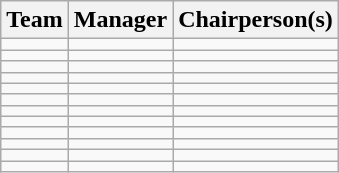<table class="wikitable sortable" style="text-align: left;">
<tr>
<th>Team</th>
<th>Manager</th>
<th>Chairperson(s)</th>
</tr>
<tr>
<td></td>
<td></td>
<td></td>
</tr>
<tr>
<td></td>
<td></td>
<td></td>
</tr>
<tr>
<td></td>
<td></td>
<td></td>
</tr>
<tr>
<td></td>
<td></td>
<td></td>
</tr>
<tr>
<td></td>
<td></td>
<td></td>
</tr>
<tr>
<td></td>
<td></td>
<td></td>
</tr>
<tr>
<td></td>
<td></td>
<td></td>
</tr>
<tr>
<td></td>
<td></td>
<td></td>
</tr>
<tr>
<td></td>
<td></td>
<td></td>
</tr>
<tr>
<td></td>
<td></td>
<td></td>
</tr>
<tr>
<td></td>
<td></td>
<td></td>
</tr>
<tr>
<td></td>
<td></td>
<td></td>
</tr>
</table>
